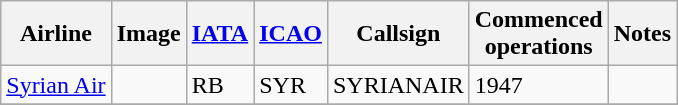<table class="wikitable sortable">
<tr valign="middle">
<th>Airline</th>
<th>Image</th>
<th><a href='#'>IATA</a></th>
<th><a href='#'>ICAO</a></th>
<th>Callsign</th>
<th>Commenced<br>operations</th>
<th>Notes</th>
</tr>
<tr>
<td><a href='#'>Syrian Air</a></td>
<td></td>
<td>RB</td>
<td>SYR</td>
<td>SYRIANAIR</td>
<td>1947</td>
<td></td>
</tr>
<tr>
</tr>
</table>
